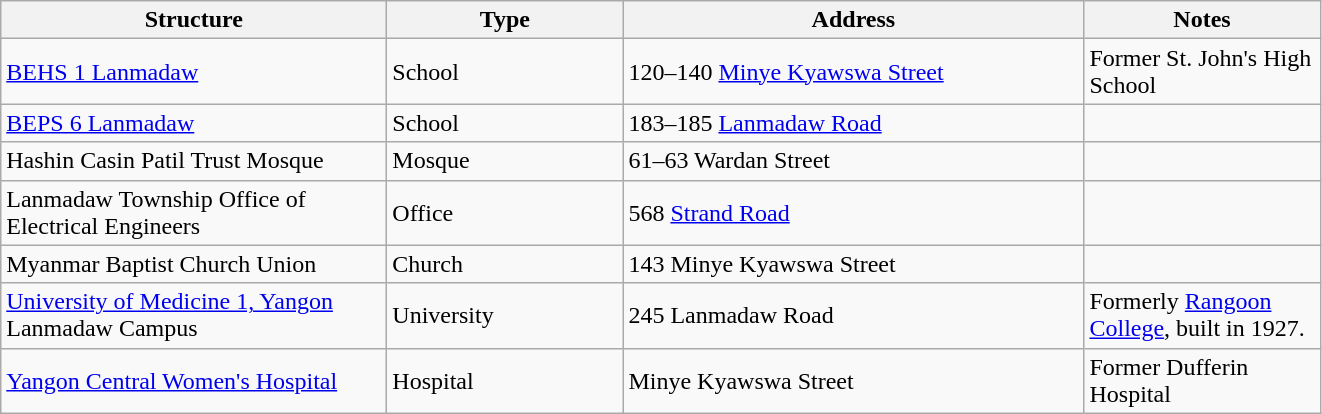<table class="wikitable" border="1">
<tr>
<th width="250">Structure</th>
<th width="150">Type</th>
<th width="300">Address</th>
<th width="150">Notes</th>
</tr>
<tr>
<td><a href='#'>BEHS 1 Lanmadaw</a></td>
<td>School</td>
<td>120–140 <a href='#'>Minye Kyawswa Street</a></td>
<td>Former St. John's High School</td>
</tr>
<tr>
<td><a href='#'>BEPS 6 Lanmadaw</a></td>
<td>School</td>
<td>183–185 <a href='#'>Lanmadaw Road</a></td>
<td></td>
</tr>
<tr>
<td>Hashin Casin Patil Trust Mosque</td>
<td>Mosque</td>
<td>61–63 Wardan Street</td>
<td></td>
</tr>
<tr>
<td>Lanmadaw Township Office of Electrical Engineers</td>
<td>Office</td>
<td>568 <a href='#'>Strand Road</a></td>
<td></td>
</tr>
<tr>
<td>Myanmar Baptist Church Union</td>
<td>Church</td>
<td>143 Minye Kyawswa Street</td>
<td></td>
</tr>
<tr>
<td><a href='#'>University of Medicine 1, Yangon</a> Lanmadaw Campus</td>
<td>University</td>
<td>245 Lanmadaw Road</td>
<td>Formerly <a href='#'>Rangoon College</a>, built in 1927.</td>
</tr>
<tr>
<td><a href='#'>Yangon Central Women's Hospital</a></td>
<td>Hospital</td>
<td>Minye Kyawswa Street</td>
<td>Former Dufferin Hospital</td>
</tr>
</table>
